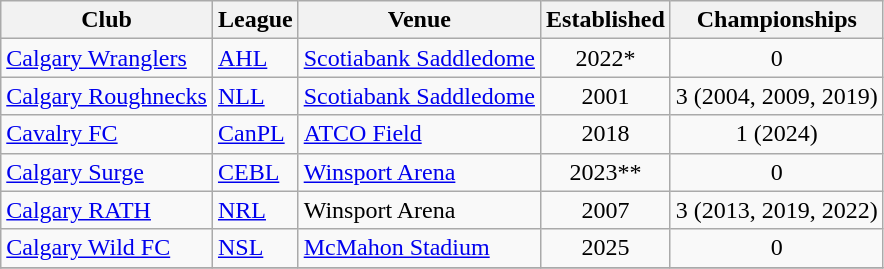<table class="wikitable">
<tr>
<th>Club</th>
<th>League</th>
<th>Venue</th>
<th>Established</th>
<th>Championships</th>
</tr>
<tr>
<td><a href='#'>Calgary Wranglers</a></td>
<td><a href='#'>AHL</a></td>
<td><a href='#'>Scotiabank Saddledome</a></td>
<td style="text-align:center;">2022*</td>
<td style="text-align:center;">0</td>
</tr>
<tr>
<td><a href='#'>Calgary Roughnecks</a></td>
<td><a href='#'>NLL</a></td>
<td><a href='#'>Scotiabank Saddledome</a></td>
<td style="text-align:center;">2001</td>
<td style="text-align:center;">3 (2004, 2009, 2019)</td>
</tr>
<tr>
<td><a href='#'>Cavalry FC</a></td>
<td><a href='#'>CanPL</a></td>
<td><a href='#'>ATCO Field</a></td>
<td style="text-align:center">2018</td>
<td style="text-align:center">1 (2024)</td>
</tr>
<tr>
<td><a href='#'>Calgary Surge</a></td>
<td><a href='#'>CEBL</a></td>
<td><a href='#'>Winsport Arena</a></td>
<td style= "text-align:center;">2023**</td>
<td style= "text-align:center;">0</td>
</tr>
<tr>
<td><a href='#'>Calgary RATH</a></td>
<td><a href='#'>NRL</a></td>
<td>Winsport Arena</td>
<td style= "text-align:center;">2007</td>
<td style= "text-align:center;">3 (2013, 2019, 2022)</td>
</tr>
<tr>
<td><a href='#'>Calgary Wild FC</a></td>
<td><a href='#'>NSL</a></td>
<td><a href='#'>McMahon Stadium</a></td>
<td style="text-align:center;">2025</td>
<td style="text-align:center;">0</td>
</tr>
<tr>
</tr>
</table>
